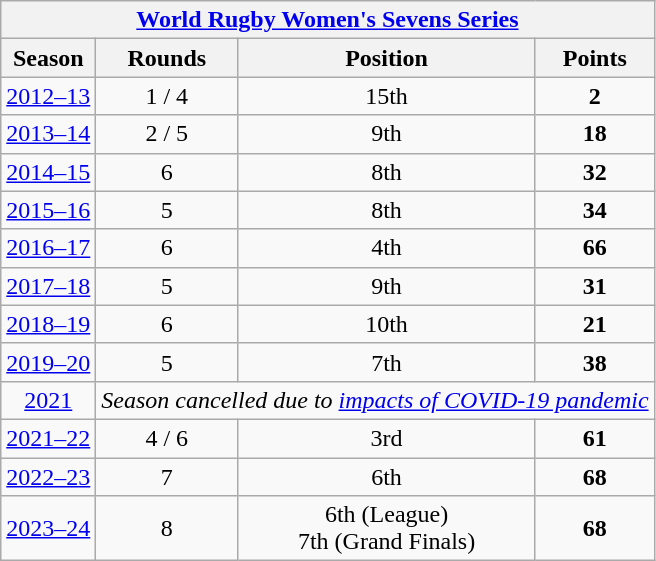<table class="wikitable sortable" style="text-align: center;">
<tr>
<th colspan="4"><a href='#'>World Rugby Women's Sevens Series</a></th>
</tr>
<tr>
<th>Season</th>
<th>Rounds</th>
<th>Position</th>
<th>Points</th>
</tr>
<tr>
<td><a href='#'>2012–13</a></td>
<td>1 / 4</td>
<td>15th</td>
<td><strong>2</strong></td>
</tr>
<tr>
<td><a href='#'>2013–14</a></td>
<td>2 / 5</td>
<td>9th</td>
<td><strong>18</strong></td>
</tr>
<tr>
<td><a href='#'>2014–15</a></td>
<td>6</td>
<td>8th</td>
<td><strong>32</strong></td>
</tr>
<tr>
<td><a href='#'>2015–16</a></td>
<td>5</td>
<td>8th</td>
<td><strong>34</strong></td>
</tr>
<tr>
<td><a href='#'>2016–17</a></td>
<td>6</td>
<td>4th</td>
<td><strong>66</strong></td>
</tr>
<tr>
<td><a href='#'>2017–18</a></td>
<td>5</td>
<td>9th</td>
<td><strong>31</strong></td>
</tr>
<tr>
<td><a href='#'>2018–19</a></td>
<td>6</td>
<td>10th</td>
<td><strong>21</strong></td>
</tr>
<tr>
<td><a href='#'>2019–20</a></td>
<td>5</td>
<td>7th</td>
<td><strong>38</strong></td>
</tr>
<tr>
<td align="center"><a href='#'>2021</a></td>
<td colspan="3"><em>Season cancelled due to <a href='#'>impacts of COVID-19 pandemic</a></em></td>
</tr>
<tr>
<td><a href='#'>2021–22</a></td>
<td>4 / 6</td>
<td>3rd</td>
<td><strong>61</strong></td>
</tr>
<tr>
<td><a href='#'>2022–23</a></td>
<td>7</td>
<td>6th</td>
<td><strong>68</strong></td>
</tr>
<tr>
<td><a href='#'>2023–24</a></td>
<td>8</td>
<td>6th (League)<br>7th (Grand Finals)</td>
<td><strong>68</strong></td>
</tr>
</table>
